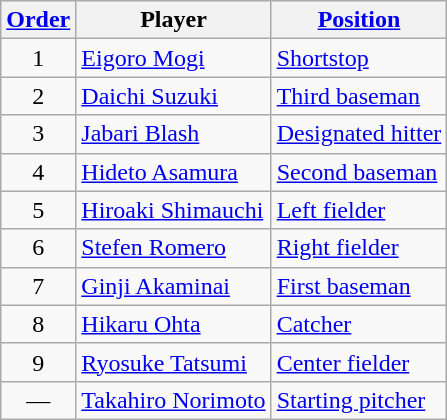<table class="wikitable" style="text-align:center;">
<tr>
<th><a href='#'>Order</a></th>
<th>Player</th>
<th><a href='#'>Position</a></th>
</tr>
<tr>
<td>1</td>
<td style="text-align:left;"><a href='#'>Eigoro Mogi</a></td>
<td style="text-align:left;"><a href='#'>Shortstop</a></td>
</tr>
<tr>
<td>2</td>
<td style="text-align:left;"><a href='#'>Daichi Suzuki</a></td>
<td style="text-align:left;"><a href='#'>Third baseman</a></td>
</tr>
<tr>
<td>3</td>
<td style="text-align:left;"><a href='#'>Jabari Blash</a></td>
<td style="text-align:left;"><a href='#'>Designated hitter</a></td>
</tr>
<tr>
<td>4</td>
<td style="text-align:left;"><a href='#'>Hideto Asamura</a></td>
<td style="text-align:left;"><a href='#'>Second baseman</a></td>
</tr>
<tr>
<td>5</td>
<td style="text-align:left;"><a href='#'>Hiroaki Shimauchi</a></td>
<td style="text-align:left;"><a href='#'>Left fielder</a></td>
</tr>
<tr>
<td>6</td>
<td style="text-align:left;"><a href='#'>Stefen Romero</a></td>
<td style="text-align:left;"><a href='#'>Right fielder</a></td>
</tr>
<tr>
<td>7</td>
<td style="text-align:left;"><a href='#'>Ginji Akaminai</a></td>
<td style="text-align:left;"><a href='#'>First baseman</a></td>
</tr>
<tr>
<td>8</td>
<td style="text-align:left;"><a href='#'>Hikaru Ohta</a></td>
<td style="text-align:left;"><a href='#'>Catcher</a></td>
</tr>
<tr>
<td>9</td>
<td style="text-align:left;"><a href='#'>Ryosuke Tatsumi</a></td>
<td style="text-align:left;"><a href='#'>Center fielder</a></td>
</tr>
<tr>
<td>—</td>
<td style="text-align:left;"><a href='#'>Takahiro Norimoto</a></td>
<td style="text-align:left;"><a href='#'>Starting pitcher</a></td>
</tr>
</table>
